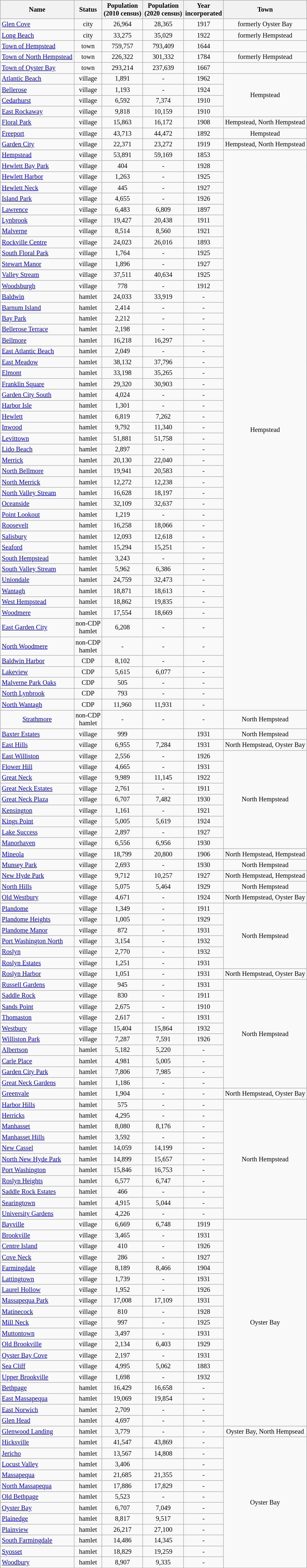<table class="wikitable sortable" style="text-align:center;font-size:85%">
<tr>
<th>Name</th>
<th>Status</th>
<th>Population<br>(2010 census)</th>
<th>Population<br>(2020 census)</th>
<th>Year<br>incorporated</th>
<th>Town</th>
</tr>
<tr>
<td align="left"><a href='#'>Glen Cove</a></td>
<td>city</td>
<td>26,964</td>
<td>28,365</td>
<td>1917</td>
<td>formerly Oyster Bay</td>
</tr>
<tr>
<td align="left"><a href='#'>Long Beach</a></td>
<td>city</td>
<td>33,275</td>
<td>35,029</td>
<td>1922</td>
<td>formerly Hempstead</td>
</tr>
<tr>
<td align="left"><a href='#'>Town of Hempstead</a></td>
<td>town</td>
<td>759,757</td>
<td>793,409</td>
<td>1644</td>
<td></td>
</tr>
<tr>
<td align="left"><a href='#'>Town of North Hempstead</a></td>
<td>town</td>
<td>226,322</td>
<td>301,332</td>
<td>1784</td>
<td>formerly Hempstead</td>
</tr>
<tr>
<td align="left"><a href='#'>Town of Oyster Bay</a></td>
<td>town</td>
<td>293,214</td>
<td>237,639</td>
<td>1667</td>
<td></td>
</tr>
<tr>
<td align=left><a href='#'>Atlantic Beach</a></td>
<td>village</td>
<td>1,891</td>
<td>-</td>
<td>1962</td>
<td rowspan="4">Hempstead</td>
</tr>
<tr>
<td align=left><a href='#'>Bellerose</a></td>
<td>village</td>
<td>1,193</td>
<td>-</td>
<td>1924</td>
</tr>
<tr>
<td align=left><a href='#'>Cedarhurst</a></td>
<td>village</td>
<td>6,592</td>
<td>7,374</td>
<td>1910</td>
</tr>
<tr>
<td align=left><a href='#'>East Rockaway</a></td>
<td>village</td>
<td>9,818</td>
<td>10,159</td>
<td>1910</td>
</tr>
<tr>
<td align=left><a href='#'>Floral Park</a></td>
<td>village</td>
<td>15,863</td>
<td>16,172</td>
<td>1908</td>
<td>Hempstead, North Hempstead</td>
</tr>
<tr>
<td align=left><a href='#'>Freeport</a></td>
<td>village</td>
<td>43,713</td>
<td>44,472</td>
<td>1892</td>
<td>Hempstead</td>
</tr>
<tr>
<td align=left><a href='#'>Garden City</a></td>
<td>village</td>
<td>22,371</td>
<td>23,272</td>
<td>1919</td>
<td>Hempstead, North Hempstead</td>
</tr>
<tr>
<td align=left><a href='#'>Hempstead</a></td>
<td>village</td>
<td>53,891</td>
<td>59,169</td>
<td>1853</td>
<td rowspan="50">Hempstead</td>
</tr>
<tr>
<td align=left><a href='#'>Hewlett Bay Park</a></td>
<td>village</td>
<td>404</td>
<td>-</td>
<td>1928</td>
</tr>
<tr>
<td align=left><a href='#'>Hewlett Harbor</a></td>
<td>village</td>
<td>1,263</td>
<td>-</td>
<td>1925</td>
</tr>
<tr>
<td align=left><a href='#'>Hewlett Neck</a></td>
<td>village</td>
<td>445</td>
<td>-</td>
<td>1927</td>
</tr>
<tr>
<td align=left><a href='#'>Island Park</a></td>
<td>village</td>
<td>4,655</td>
<td>-</td>
<td>1926</td>
</tr>
<tr>
<td align=left><a href='#'>Lawrence</a></td>
<td>village</td>
<td>6,483</td>
<td>6,809</td>
<td>1897</td>
</tr>
<tr>
<td align=left><a href='#'>Lynbrook</a></td>
<td>village</td>
<td>19,427</td>
<td>20,438</td>
<td>1911</td>
</tr>
<tr>
<td align=left><a href='#'>Malverne</a></td>
<td>village</td>
<td>8,514</td>
<td>8,560</td>
<td>1921</td>
</tr>
<tr>
<td align=left><a href='#'>Rockville Centre</a></td>
<td>village</td>
<td>24,023</td>
<td>26,016</td>
<td>1893</td>
</tr>
<tr>
<td align=left><a href='#'>South Floral Park</a></td>
<td>village</td>
<td>1,764</td>
<td>-</td>
<td>1925</td>
</tr>
<tr>
<td align=left><a href='#'>Stewart Manor</a></td>
<td>village</td>
<td>1,896</td>
<td>-</td>
<td>1927</td>
</tr>
<tr>
<td align=left><a href='#'>Valley Stream</a></td>
<td>village</td>
<td>37,511</td>
<td>40,634</td>
<td>1925</td>
</tr>
<tr>
<td align=left><a href='#'>Woodsburgh</a></td>
<td>village</td>
<td>778</td>
<td>-</td>
<td>1912</td>
</tr>
<tr>
<td align=left><a href='#'>Baldwin</a></td>
<td>hamlet</td>
<td>24,033</td>
<td>33,919</td>
<td>-</td>
</tr>
<tr>
<td align=left><a href='#'>Barnum Island</a></td>
<td>hamlet</td>
<td>2,414</td>
<td>-</td>
<td>-</td>
</tr>
<tr>
<td align=left><a href='#'>Bay Park</a></td>
<td>hamlet</td>
<td>2,212</td>
<td>-</td>
<td>-</td>
</tr>
<tr>
<td align=left><a href='#'>Bellerose Terrace</a></td>
<td>hamlet</td>
<td>2,198</td>
<td>-</td>
<td>-</td>
</tr>
<tr>
<td align=left><a href='#'>Bellmore</a></td>
<td>hamlet</td>
<td>16,218</td>
<td>16,297</td>
<td>-</td>
</tr>
<tr>
<td align=left><a href='#'>East Atlantic Beach</a></td>
<td>hamlet</td>
<td>2,049</td>
<td>-</td>
<td>-</td>
</tr>
<tr>
<td align=left><a href='#'>East Meadow</a></td>
<td>hamlet</td>
<td>38,132</td>
<td>37,796</td>
<td>-</td>
</tr>
<tr>
<td align=left><a href='#'>Elmont</a></td>
<td>hamlet</td>
<td>33,198</td>
<td>35,265</td>
<td>-</td>
</tr>
<tr>
<td align=left><a href='#'>Franklin Square</a></td>
<td>hamlet</td>
<td>29,320</td>
<td>30,903</td>
<td>-</td>
</tr>
<tr>
<td align=left><a href='#'>Garden City South</a></td>
<td>hamlet</td>
<td>4,024</td>
<td>-</td>
<td>-</td>
</tr>
<tr>
<td align=left><a href='#'>Harbor Isle</a></td>
<td>hamlet</td>
<td>1,301</td>
<td>-</td>
<td>-</td>
</tr>
<tr>
<td align=left><a href='#'>Hewlett</a></td>
<td>hamlet</td>
<td>6,819</td>
<td>7,262</td>
<td>-</td>
</tr>
<tr>
<td align=left><a href='#'>Inwood</a></td>
<td>hamlet</td>
<td>9,792</td>
<td>11,340</td>
<td>-</td>
</tr>
<tr>
<td align=left><a href='#'>Levittown</a></td>
<td>hamlet</td>
<td>51,881</td>
<td>51,758</td>
<td>-</td>
</tr>
<tr>
<td align=left><a href='#'>Lido Beach</a></td>
<td>hamlet</td>
<td>2,897</td>
<td>-</td>
<td>-</td>
</tr>
<tr>
<td align=left><a href='#'>Merrick</a></td>
<td>hamlet</td>
<td>20,130</td>
<td>22,040</td>
<td>-</td>
</tr>
<tr>
<td align=left><a href='#'>North Bellmore</a></td>
<td>hamlet</td>
<td>19,941</td>
<td>20,583</td>
<td>-</td>
</tr>
<tr>
<td align=left><a href='#'>North Merrick</a></td>
<td>hamlet</td>
<td>12,272</td>
<td>12,238</td>
<td>-</td>
</tr>
<tr>
<td align=left><a href='#'>North Valley Stream</a></td>
<td>hamlet</td>
<td>16,628</td>
<td>18,197</td>
<td>-</td>
</tr>
<tr>
<td align=left><a href='#'>Oceanside</a></td>
<td>hamlet</td>
<td>32,109</td>
<td>32,637</td>
<td>-</td>
</tr>
<tr>
<td align=left><a href='#'>Point Lookout</a></td>
<td>hamlet</td>
<td>1,219</td>
<td>-</td>
<td>-</td>
</tr>
<tr>
<td align=left><a href='#'>Roosevelt</a></td>
<td>hamlet</td>
<td>16,258</td>
<td>18,066</td>
<td>-</td>
</tr>
<tr>
<td align=left><a href='#'>Salisbury</a></td>
<td>hamlet</td>
<td>12,093</td>
<td>12,618</td>
<td>-</td>
</tr>
<tr>
<td align=left><a href='#'>Seaford</a></td>
<td>hamlet</td>
<td>15,294</td>
<td>15,251</td>
<td>-</td>
</tr>
<tr>
<td align=left><a href='#'>South Hempstead</a></td>
<td>hamlet</td>
<td>3,243</td>
<td>-</td>
<td>-</td>
</tr>
<tr>
<td align=left><a href='#'>South Valley Stream</a></td>
<td>hamlet</td>
<td>5,962</td>
<td>6,386</td>
<td>-</td>
</tr>
<tr>
<td align=left><a href='#'>Uniondale</a></td>
<td>hamlet</td>
<td>24,759</td>
<td>32,473</td>
<td>-</td>
</tr>
<tr>
<td align=left><a href='#'>Wantagh</a></td>
<td>hamlet</td>
<td>18,871</td>
<td>18,613</td>
<td>-</td>
</tr>
<tr>
<td align=left><a href='#'>West Hempstead</a></td>
<td>hamlet</td>
<td>18,862</td>
<td>19,835</td>
<td>-</td>
</tr>
<tr>
<td align=left><a href='#'>Woodmere</a></td>
<td>hamlet</td>
<td>17,554</td>
<td>18,669</td>
<td>-</td>
</tr>
<tr>
<td align="left"><a href='#'>East Garden City</a></td>
<td>non-CDP<br>hamlet</td>
<td>6,208</td>
<td>-</td>
<td>-</td>
</tr>
<tr>
<td align="left"><a href='#'>North Woodmere</a></td>
<td>non-CDP<br>hamlet</td>
<td>-</td>
<td>-</td>
<td>-</td>
</tr>
<tr>
<td align="left"><a href='#'>Baldwin Harbor</a></td>
<td>CDP</td>
<td>8,102</td>
<td>-</td>
<td>-</td>
</tr>
<tr>
<td align=left><a href='#'>Lakeview</a></td>
<td>CDP</td>
<td>5,615</td>
<td>6,077</td>
<td>-</td>
</tr>
<tr>
<td align=left><a href='#'>Malverne Park Oaks</a></td>
<td>CDP</td>
<td>505</td>
<td>-</td>
<td>-</td>
</tr>
<tr>
<td align=left><a href='#'>North Lynbrook</a></td>
<td>CDP</td>
<td>793</td>
<td>-</td>
<td>-</td>
</tr>
<tr>
<td align=left><a href='#'>North Wantagh</a></td>
<td>CDP</td>
<td>11,960</td>
<td>11,931</td>
<td>-</td>
</tr>
<tr>
<td><a href='#'>Strathmore</a></td>
<td>non-CDP<br>hamlet</td>
<td>-</td>
<td>-</td>
<td>-</td>
<td>North Hempstead</td>
</tr>
<tr>
<td align=left><a href='#'>Baxter Estates</a></td>
<td>village</td>
<td>999</td>
<td></td>
<td>1931</td>
<td>North Hempstead</td>
</tr>
<tr>
<td align=left><a href='#'>East Hills</a></td>
<td>village</td>
<td>6,955</td>
<td>7,284</td>
<td>1931</td>
<td>North Hempstead, Oyster Bay</td>
</tr>
<tr>
<td align=left><a href='#'>East Williston</a></td>
<td>village</td>
<td>2,556</td>
<td>-</td>
<td>1926</td>
<td rowspan="9">North Hempstead</td>
</tr>
<tr>
<td align=left><a href='#'>Flower Hill</a></td>
<td>village</td>
<td>4,665</td>
<td>-</td>
<td>1931</td>
</tr>
<tr>
<td align=left><a href='#'>Great Neck</a></td>
<td>village</td>
<td>9,989</td>
<td>11,145</td>
<td>1922</td>
</tr>
<tr>
<td align=left><a href='#'>Great Neck Estates</a></td>
<td>village</td>
<td>2,761</td>
<td>-</td>
<td>1911</td>
</tr>
<tr>
<td align=left><a href='#'>Great Neck Plaza</a></td>
<td>village</td>
<td>6,707</td>
<td>7,482</td>
<td>1930</td>
</tr>
<tr>
<td align=left><a href='#'>Kensington</a></td>
<td>village</td>
<td>1,161</td>
<td>-</td>
<td>1921</td>
</tr>
<tr>
<td align=left><a href='#'>Kings Point</a></td>
<td>village</td>
<td>5,005</td>
<td>5,619</td>
<td>1924</td>
</tr>
<tr>
<td align=left><a href='#'>Lake Success</a></td>
<td>village</td>
<td>2,897</td>
<td>-</td>
<td>1927</td>
</tr>
<tr>
<td align=left><a href='#'>Manorhaven</a></td>
<td>village</td>
<td>6,556</td>
<td>6,956</td>
<td>1930</td>
</tr>
<tr>
<td align=left><a href='#'>Mineola</a></td>
<td>village</td>
<td>18,799</td>
<td>20,800</td>
<td>1906</td>
<td>North Hempstead, Hempstead</td>
</tr>
<tr>
<td align=left><a href='#'>Munsey Park</a></td>
<td>village</td>
<td>2,693</td>
<td>-</td>
<td>1930</td>
<td>North Hempstead</td>
</tr>
<tr>
<td align=left><a href='#'>New Hyde Park</a></td>
<td>village</td>
<td>9,712</td>
<td>10,257</td>
<td>1927</td>
<td>North Hempstead, Hempstead</td>
</tr>
<tr>
<td align=left><a href='#'>North Hills</a></td>
<td>village</td>
<td>5,075</td>
<td>5,464</td>
<td>1929</td>
<td>North Hempstead</td>
</tr>
<tr>
<td align=left><a href='#'>Old Westbury</a></td>
<td>village</td>
<td>4,671</td>
<td>-</td>
<td>1924</td>
<td>North Hempstead, Oyster Bay</td>
</tr>
<tr>
<td align=left><a href='#'>Plandome</a></td>
<td>village</td>
<td>1,349</td>
<td>-</td>
<td>1911</td>
<td rowspan="6">North Hempstead</td>
</tr>
<tr>
<td align=left><a href='#'>Plandome Heights</a></td>
<td>village</td>
<td>1,005</td>
<td>-</td>
<td>1929</td>
</tr>
<tr>
<td align=left><a href='#'>Plandome Manor</a></td>
<td>village</td>
<td>872</td>
<td>-</td>
<td>1931</td>
</tr>
<tr>
<td align=left><a href='#'>Port Washington North</a></td>
<td>village</td>
<td>3,154</td>
<td>-</td>
<td>1932</td>
</tr>
<tr>
<td align=left><a href='#'>Roslyn</a></td>
<td>village</td>
<td>2,770</td>
<td>-</td>
<td>1932</td>
</tr>
<tr>
<td align=left><a href='#'>Roslyn Estates</a></td>
<td>village</td>
<td>1,251</td>
<td>-</td>
<td>1931</td>
</tr>
<tr>
<td align=left><a href='#'>Roslyn Harbor</a></td>
<td>village</td>
<td>1,051</td>
<td>-</td>
<td>1931</td>
<td>North Hempstead, Oyster Bay</td>
</tr>
<tr>
<td align=left><a href='#'>Russell Gardens</a></td>
<td>village</td>
<td>945</td>
<td>-</td>
<td>1931</td>
<td rowspan="10">North Hempstead</td>
</tr>
<tr>
<td align=left><a href='#'>Saddle Rock</a></td>
<td>village</td>
<td>830</td>
<td>-</td>
<td>1911</td>
</tr>
<tr>
<td align=left><a href='#'>Sands Point</a></td>
<td>village</td>
<td>2,675</td>
<td>-</td>
<td>1910</td>
</tr>
<tr>
<td align=left><a href='#'>Thomaston</a></td>
<td>village</td>
<td>2,617</td>
<td>-</td>
<td>1931</td>
</tr>
<tr>
<td align=left><a href='#'>Westbury</a></td>
<td>village</td>
<td>15,404</td>
<td>15,864</td>
<td>1932</td>
</tr>
<tr>
<td align=left><a href='#'>Williston Park</a></td>
<td>village</td>
<td>7,287</td>
<td>7,591</td>
<td>1926</td>
</tr>
<tr>
<td align=left><a href='#'>Albertson</a></td>
<td>hamlet</td>
<td>5,182</td>
<td>5,220</td>
<td>-</td>
</tr>
<tr>
<td align=left><a href='#'>Carle Place</a></td>
<td>hamlet</td>
<td>4,981</td>
<td>5,005</td>
<td>-</td>
</tr>
<tr>
<td align=left><a href='#'>Garden City Park</a></td>
<td>hamlet</td>
<td>7,806</td>
<td>7,985</td>
<td>-</td>
</tr>
<tr>
<td align=left><a href='#'>Great Neck Gardens</a></td>
<td>hamlet</td>
<td>1,186</td>
<td>-</td>
<td>-</td>
</tr>
<tr>
<td align=left><a href='#'>Greenvale</a></td>
<td>hamlet</td>
<td>1,904</td>
<td>-</td>
<td>-</td>
<td>North Hempstead, Oyster Bay</td>
</tr>
<tr>
<td align=left><a href='#'>Harbor Hills</a></td>
<td>hamlet</td>
<td>575</td>
<td>-</td>
<td>-</td>
<td rowspan="11">North Hempstead</td>
</tr>
<tr>
<td align=left><a href='#'>Herricks</a></td>
<td>hamlet</td>
<td>4,295</td>
<td>-</td>
<td>-</td>
</tr>
<tr>
<td align="left"><a href='#'>Manhasset</a></td>
<td>hamlet</td>
<td>8,080</td>
<td>8,176</td>
<td>-</td>
</tr>
<tr>
<td align="left"><a href='#'>Manhasset Hills</a></td>
<td>hamlet</td>
<td>3,592</td>
<td>-</td>
<td>-</td>
</tr>
<tr>
<td align="left"><a href='#'>New Cassel</a></td>
<td>hamlet</td>
<td>14,059</td>
<td>14,199</td>
<td>-</td>
</tr>
<tr>
<td align="left"><a href='#'>North New Hyde Park</a></td>
<td>hamlet</td>
<td>14,899</td>
<td>15,657</td>
<td>-</td>
</tr>
<tr>
<td align="left"><a href='#'>Port Washington</a></td>
<td>hamlet</td>
<td>15,846</td>
<td>16,753</td>
<td>-</td>
</tr>
<tr>
<td align="left"><a href='#'>Roslyn Heights</a></td>
<td>hamlet</td>
<td>6,577</td>
<td>6,747</td>
<td>-</td>
</tr>
<tr>
<td align="left"><a href='#'>Saddle Rock Estates</a></td>
<td>hamlet</td>
<td>466</td>
<td>-</td>
<td>-</td>
</tr>
<tr>
<td align="left"><a href='#'>Searingtown</a></td>
<td>hamlet</td>
<td>4,915</td>
<td>5,044</td>
<td>-</td>
</tr>
<tr>
<td align="left"><a href='#'>University Gardens</a></td>
<td>hamlet</td>
<td>4,226</td>
<td>-</td>
<td>-</td>
</tr>
<tr>
<td align="left"><a href='#'>Bayville</a></td>
<td>village</td>
<td>6,669</td>
<td>6,748</td>
<td>1919</td>
<td rowspan="19">Oyster Bay</td>
</tr>
<tr>
<td align="left"><a href='#'>Brookville</a></td>
<td>village</td>
<td>3,465</td>
<td>-</td>
<td>1931</td>
</tr>
<tr>
<td align="left"><a href='#'>Centre Island</a></td>
<td>village</td>
<td>410</td>
<td>-</td>
<td>1926</td>
</tr>
<tr>
<td align="left"><a href='#'>Cove Neck</a></td>
<td>village</td>
<td>286</td>
<td>-</td>
<td>1927</td>
</tr>
<tr>
<td align="left"><a href='#'>Farmingdale</a></td>
<td>village</td>
<td>8,189</td>
<td>8,466</td>
<td>1904</td>
</tr>
<tr>
<td align="left"><a href='#'>Lattingtown</a></td>
<td>village</td>
<td>1,739</td>
<td>-</td>
<td>1931</td>
</tr>
<tr>
<td align="left"><a href='#'>Laurel Hollow</a></td>
<td>village</td>
<td>1,952</td>
<td>-</td>
<td>1926</td>
</tr>
<tr>
<td align="left"><a href='#'>Massapequa Park</a></td>
<td>village</td>
<td>17,008</td>
<td>17,109</td>
<td>1931</td>
</tr>
<tr>
<td align="left"><a href='#'>Matinecock</a></td>
<td>village</td>
<td>810</td>
<td>-</td>
<td>1928</td>
</tr>
<tr>
<td align="left"><a href='#'>Mill Neck</a></td>
<td>village</td>
<td>997</td>
<td>-</td>
<td>1925</td>
</tr>
<tr>
<td align="left"><a href='#'>Muttontown</a></td>
<td>village</td>
<td>3,497</td>
<td>-</td>
<td>1931</td>
</tr>
<tr>
<td align="left"><a href='#'>Old Brookville</a></td>
<td>village</td>
<td>2,134</td>
<td>6,403</td>
<td>1929</td>
</tr>
<tr>
<td align="left"><a href='#'>Oyster Bay Cove</a></td>
<td>village</td>
<td>2,197</td>
<td>-</td>
<td>1931</td>
</tr>
<tr>
<td align="left"><a href='#'>Sea Cliff</a></td>
<td>village</td>
<td>4,995</td>
<td>5,062</td>
<td>1883</td>
</tr>
<tr>
<td align="left"><a href='#'>Upper Brookville</a></td>
<td>village</td>
<td>1,698</td>
<td>-</td>
<td>1932</td>
</tr>
<tr>
<td align="left"><a href='#'>Bethpage</a></td>
<td>hamlet</td>
<td>16,429</td>
<td>16,658</td>
<td>-</td>
</tr>
<tr>
<td align="left"><a href='#'>East Massapequa</a></td>
<td>hamlet</td>
<td>19,069</td>
<td>19,854</td>
<td>-</td>
</tr>
<tr>
<td align="left"><a href='#'>East Norwich</a></td>
<td>hamlet</td>
<td>2,709</td>
<td>-</td>
<td>-</td>
</tr>
<tr>
<td align="left"><a href='#'>Glen Head</a></td>
<td>hamlet</td>
<td>4,697</td>
<td>-</td>
<td>-</td>
</tr>
<tr>
<td align="left"><a href='#'>Glenwood Landing</a></td>
<td>hamlet</td>
<td>3,779</td>
<td>-</td>
<td>-</td>
<td>Oyster Bay, North Hempsead</td>
</tr>
<tr>
<td align="left"><a href='#'>Hicksville</a></td>
<td>hamlet</td>
<td>41,547</td>
<td>43,869</td>
<td>-</td>
<td rowspan="12">Oyster Bay</td>
</tr>
<tr>
<td align="left"><a href='#'>Jericho</a></td>
<td>hamlet</td>
<td>13,567</td>
<td>14,808</td>
<td>-</td>
</tr>
<tr>
<td align="left"><a href='#'>Locust Valley</a></td>
<td>hamlet</td>
<td>3,406</td>
<td></td>
<td>-</td>
</tr>
<tr>
<td align="left"><a href='#'>Massapequa</a></td>
<td>hamlet</td>
<td>21,685</td>
<td>21,355</td>
<td>-</td>
</tr>
<tr>
<td align="left"><a href='#'>North Massapequa</a></td>
<td>hamlet</td>
<td>17,886</td>
<td>17,829</td>
<td>-</td>
</tr>
<tr>
<td align="left"><a href='#'>Old Bethpage</a></td>
<td>hamlet</td>
<td>5,523</td>
<td>-</td>
<td>-</td>
</tr>
<tr>
<td align="left"><a href='#'>Oyster Bay</a></td>
<td>hamlet</td>
<td>6,707</td>
<td>7,049</td>
<td>-</td>
</tr>
<tr>
<td align="left"><a href='#'>Plainedge</a></td>
<td>hamlet</td>
<td>8,817</td>
<td>9,517</td>
<td>-</td>
</tr>
<tr>
<td align="left"><a href='#'>Plainview</a></td>
<td>hamlet</td>
<td>26,217</td>
<td>27,100</td>
<td>-</td>
</tr>
<tr>
<td align="left"><a href='#'>South Farmingdale</a></td>
<td>hamlet</td>
<td>14,486</td>
<td>14,345</td>
<td>-</td>
</tr>
<tr>
<td align="left"><a href='#'>Syosset</a></td>
<td>hamlet</td>
<td>18,829</td>
<td>19,259</td>
<td>-</td>
</tr>
<tr>
<td align="left"><a href='#'>Woodbury</a></td>
<td>hamlet</td>
<td>8,907</td>
<td>9,335</td>
<td>-</td>
</tr>
</table>
